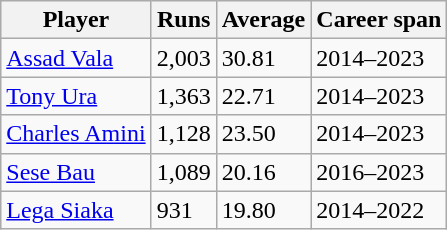<table class="wikitable">
<tr>
<th>Player</th>
<th>Runs</th>
<th>Average</th>
<th>Career span</th>
</tr>
<tr>
<td><a href='#'>Assad Vala</a></td>
<td>2,003</td>
<td>30.81</td>
<td>2014–2023</td>
</tr>
<tr>
<td><a href='#'>Tony Ura</a></td>
<td>1,363</td>
<td>22.71</td>
<td>2014–2023</td>
</tr>
<tr>
<td><a href='#'>Charles Amini</a></td>
<td>1,128</td>
<td>23.50</td>
<td>2014–2023</td>
</tr>
<tr>
<td><a href='#'>Sese Bau</a></td>
<td>1,089</td>
<td>20.16</td>
<td>2016–2023</td>
</tr>
<tr>
<td><a href='#'>Lega Siaka</a></td>
<td>931</td>
<td>19.80</td>
<td>2014–2022</td>
</tr>
</table>
